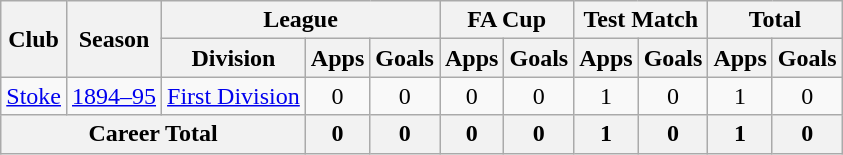<table class="wikitable" style="text-align: center;">
<tr>
<th rowspan="2">Club</th>
<th rowspan="2">Season</th>
<th colspan="3">League</th>
<th colspan="2">FA Cup</th>
<th colspan="2">Test Match</th>
<th colspan="2">Total</th>
</tr>
<tr>
<th>Division</th>
<th>Apps</th>
<th>Goals</th>
<th>Apps</th>
<th>Goals</th>
<th>Apps</th>
<th>Goals</th>
<th>Apps</th>
<th>Goals</th>
</tr>
<tr>
<td><a href='#'>Stoke</a></td>
<td><a href='#'>1894–95</a></td>
<td><a href='#'>First Division</a></td>
<td>0</td>
<td>0</td>
<td>0</td>
<td>0</td>
<td>1</td>
<td>0</td>
<td>1</td>
<td>0</td>
</tr>
<tr>
<th colspan="3">Career Total</th>
<th>0</th>
<th>0</th>
<th>0</th>
<th>0</th>
<th>1</th>
<th>0</th>
<th>1</th>
<th>0</th>
</tr>
</table>
